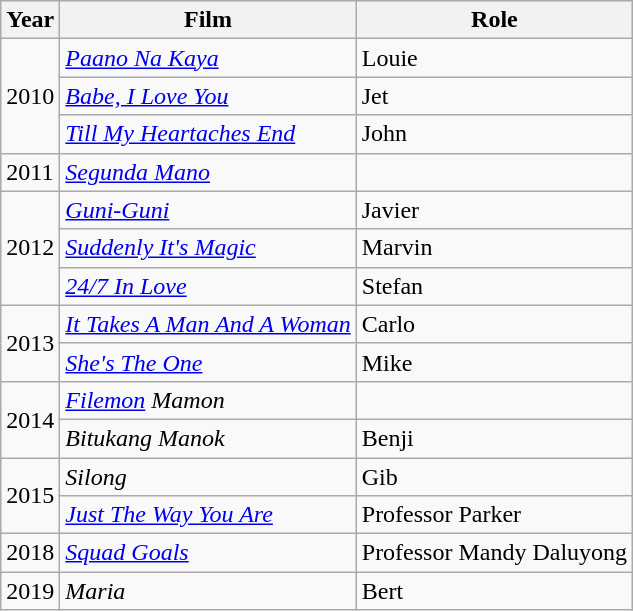<table class="wikitable sortable">
<tr>
<th>Year</th>
<th>Film</th>
<th>Role</th>
</tr>
<tr>
<td rowspan=3>2010</td>
<td><em><a href='#'>Paano Na Kaya</a></em></td>
<td>Louie</td>
</tr>
<tr>
<td><em><a href='#'>Babe, I Love You</a></em></td>
<td>Jet</td>
</tr>
<tr>
<td><em><a href='#'>Till My Heartaches End</a></em></td>
<td>John</td>
</tr>
<tr>
<td>2011</td>
<td><em><a href='#'>Segunda Mano</a></em></td>
<td></td>
</tr>
<tr>
<td rowspan=3>2012</td>
<td><em><a href='#'>Guni-Guni</a></em></td>
<td>Javier</td>
</tr>
<tr>
<td><em><a href='#'>Suddenly It's Magic</a></em></td>
<td>Marvin</td>
</tr>
<tr>
<td><em><a href='#'>24/7 In Love</a></em></td>
<td>Stefan</td>
</tr>
<tr>
<td rowspan=2>2013</td>
<td><em><a href='#'>It Takes A Man And A Woman</a></em></td>
<td>Carlo</td>
</tr>
<tr>
<td><em><a href='#'>She's The One</a></em></td>
<td>Mike</td>
</tr>
<tr>
<td rowspan=2>2014</td>
<td><em><a href='#'>Filemon</a> Mamon</em></td>
<td></td>
</tr>
<tr>
<td><em>Bitukang Manok </em></td>
<td>Benji</td>
</tr>
<tr>
<td rowspan="2">2015</td>
<td><em>Silong</em></td>
<td>Gib</td>
</tr>
<tr>
<td><em><a href='#'>Just The Way You Are</a></em></td>
<td>Professor Parker</td>
</tr>
<tr>
<td>2018</td>
<td><em><a href='#'>Squad Goals</a></em></td>
<td>Professor Mandy Daluyong</td>
</tr>
<tr>
<td>2019</td>
<td><em>Maria</em></td>
<td>Bert</td>
</tr>
</table>
